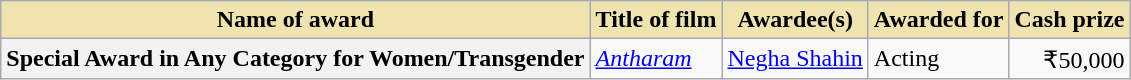<table class="wikitable plainrowheaders">
<tr>
<th style="background-color:#EFE4B0">Name of award</th>
<th style="background-color:#EFE4B0">Title of film</th>
<th style="background-color:#EFE4B0">Awardee(s)</th>
<th style="background-color:#EFE4B0">Awarded for</th>
<th style="background-color:#EFE4B0">Cash prize</th>
</tr>
<tr>
<th scope="row">Special Award in Any Category for Women/Transgender</th>
<td><em><a href='#'>Antharam</a></em></td>
<td><a href='#'>Negha Shahin</a></td>
<td>Acting</td>
<td align="right">₹50,000</td>
</tr>
</table>
